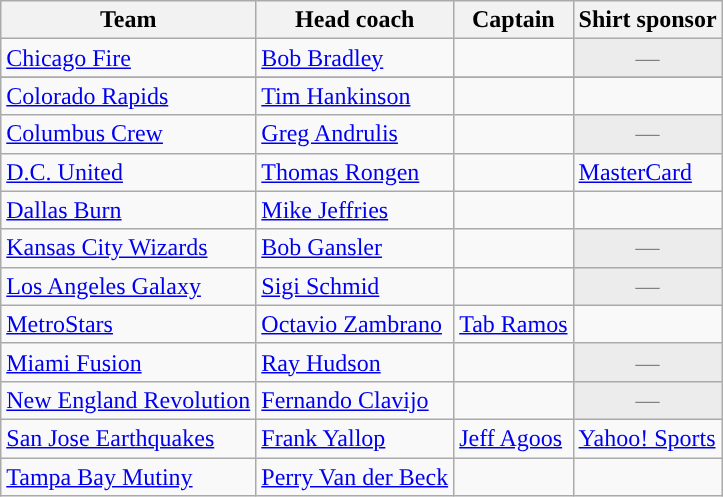<table class="wikitable sortable" style="text-align: left;">
<tr>
<th>Team</th>
<th>Head coach</th>
<th>Captain</th>
<th>Shirt sponsor</th>
</tr>
<tr>
<td><a href='#'>Chicago Fire</a></td>
<td> <a href='#'>Bob Bradley</a></td>
<td></td>
<td align="center" colspan="1" style="background:#ececec; color:gray">—</td>
</tr>
<tr>
</tr>
<tr>
<td><a href='#'>Colorado Rapids</a></td>
<td> <a href='#'>Tim Hankinson</a></td>
<td></td>
<td></td>
</tr>
<tr>
<td><a href='#'>Columbus Crew</a></td>
<td> <a href='#'>Greg Andrulis</a></td>
<td></td>
<td align="center" colspan="1" style="background:#ececec; color:gray">—</td>
</tr>
<tr>
<td><a href='#'>D.C. United</a></td>
<td> <a href='#'>Thomas Rongen</a></td>
<td></td>
<td><a href='#'>MasterCard</a></td>
</tr>
<tr>
<td><a href='#'>Dallas Burn</a></td>
<td> <a href='#'>Mike Jeffries</a></td>
<td></td>
<td></td>
</tr>
<tr>
<td><a href='#'>Kansas City Wizards</a></td>
<td> <a href='#'>Bob Gansler</a></td>
<td></td>
<td align="center" colspan="1" style="background:#ececec; color:gray">—</td>
</tr>
<tr>
<td><a href='#'>Los Angeles Galaxy</a></td>
<td> <a href='#'>Sigi Schmid</a></td>
<td></td>
<td align="center" colspan="1" style="background:#ececec; color:gray">—</td>
</tr>
<tr>
<td><a href='#'>MetroStars</a></td>
<td> <a href='#'>Octavio Zambrano</a></td>
<td> <a href='#'>Tab Ramos</a></td>
<td></td>
</tr>
<tr>
<td><a href='#'>Miami Fusion</a></td>
<td> <a href='#'>Ray Hudson</a></td>
<td></td>
<td align="center" colspan="1" style="background:#ececec; color:gray">—</td>
</tr>
<tr>
<td><a href='#'>New England Revolution</a></td>
<td> <a href='#'>Fernando Clavijo</a></td>
<td></td>
<td align="center" colspan="1" style="background:#ececec; color:gray">—</td>
</tr>
<tr>
<td><a href='#'>San Jose Earthquakes</a></td>
<td> <a href='#'>Frank Yallop</a></td>
<td> <a href='#'>Jeff Agoos</a></td>
<td><a href='#'>Yahoo! Sports</a></td>
</tr>
<tr>
<td><a href='#'>Tampa Bay Mutiny</a></td>
<td> <a href='#'>Perry Van der Beck</a></td>
<td></td>
<td></td>
</tr>
</table>
